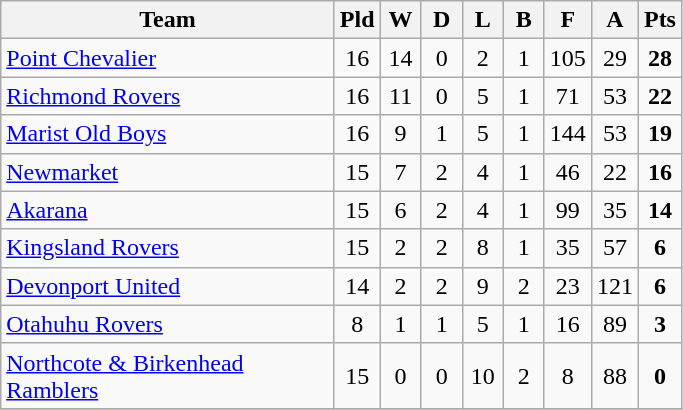<table class="wikitable" style="text-align:center;">
<tr>
<th width=215>Team</th>
<th width=20 abbr="Played">Pld</th>
<th width=20 abbr="Won">W</th>
<th width=20 abbr="Drawn">D</th>
<th width=20 abbr="Lost">L</th>
<th width=20 abbr="Bye">B</th>
<th width=20 abbr="For">F</th>
<th width=20 abbr="Against">A</th>
<th width=20 abbr="Points">Pts</th>
</tr>
<tr>
<td style="text-align:left;"><a href='#'>Point Chevalier</a></td>
<td>16</td>
<td>14</td>
<td>0</td>
<td>2</td>
<td>1</td>
<td>105</td>
<td>29</td>
<td><strong>28</strong></td>
</tr>
<tr>
<td style="text-align:left;"><a href='#'>Richmond Rovers</a></td>
<td>16</td>
<td>11</td>
<td>0</td>
<td>5</td>
<td>1</td>
<td>71</td>
<td>53</td>
<td><strong>22</strong></td>
</tr>
<tr>
<td style="text-align:left;"><a href='#'>Marist Old Boys</a></td>
<td>16</td>
<td>9</td>
<td>1</td>
<td>5</td>
<td>1</td>
<td>144</td>
<td>53</td>
<td><strong>19</strong></td>
</tr>
<tr>
<td style="text-align:left;"><a href='#'>Newmarket</a></td>
<td>15</td>
<td>7</td>
<td>2</td>
<td>4</td>
<td>1</td>
<td>46</td>
<td>22</td>
<td><strong>16</strong></td>
</tr>
<tr>
<td style="text-align:left;"><a href='#'>Akarana</a></td>
<td>15</td>
<td>6</td>
<td>2</td>
<td>4</td>
<td>1</td>
<td>99</td>
<td>35</td>
<td><strong>14</strong></td>
</tr>
<tr>
<td style="text-align:left;"><a href='#'>Kingsland Rovers</a></td>
<td>15</td>
<td>2</td>
<td>2</td>
<td>8</td>
<td>1</td>
<td>35</td>
<td>57</td>
<td><strong>6</strong></td>
</tr>
<tr>
<td style="text-align:left;"><a href='#'>Devonport United</a></td>
<td>14</td>
<td>2</td>
<td>2</td>
<td>9</td>
<td>2</td>
<td>23</td>
<td>121</td>
<td><strong>6</strong></td>
</tr>
<tr>
<td style="text-align:left;"><a href='#'>Otahuhu Rovers</a></td>
<td>8</td>
<td>1</td>
<td>1</td>
<td>5</td>
<td>1</td>
<td>16</td>
<td>89</td>
<td><strong>3</strong></td>
</tr>
<tr>
<td style="text-align:left;"><a href='#'>Northcote & Birkenhead Ramblers</a></td>
<td>15</td>
<td>0</td>
<td>0</td>
<td>10</td>
<td>2</td>
<td>8</td>
<td>88</td>
<td><strong>0</strong></td>
</tr>
<tr>
</tr>
</table>
